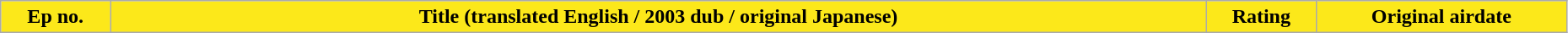<table class="wikitable" width="98%">
<tr>
<th style="background-color: #FCE81A" width="7%">Ep no.</th>
<th style="background-color: #FCE81A">Title (translated English / 2003 dub / original Japanese)</th>
<th style="background-color: #FCE81A" width="7%">Rating</th>
<th style="background-color: #FCE81A" width="16%">Original airdate<br>











</th>
</tr>
</table>
